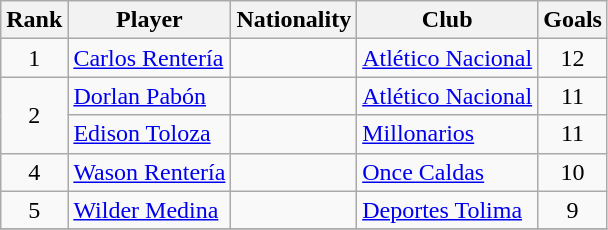<table class="wikitable" border="1">
<tr>
<th>Rank</th>
<th>Player</th>
<th>Nationality</th>
<th>Club</th>
<th>Goals</th>
</tr>
<tr>
<td align=center rowspan=1>1</td>
<td><a href='#'>Carlos Rentería</a></td>
<td></td>
<td><a href='#'>Atlético Nacional</a></td>
<td align=center>12</td>
</tr>
<tr>
<td align=center rowspan=2>2</td>
<td><a href='#'>Dorlan Pabón</a></td>
<td></td>
<td><a href='#'>Atlético Nacional</a></td>
<td align=center>11</td>
</tr>
<tr>
<td><a href='#'>Edison Toloza</a></td>
<td></td>
<td><a href='#'>Millonarios</a></td>
<td align=center>11</td>
</tr>
<tr>
<td align=center rowspan=1>4</td>
<td><a href='#'>Wason Rentería</a></td>
<td></td>
<td><a href='#'>Once Caldas</a></td>
<td align=center>10</td>
</tr>
<tr>
<td align=center>5</td>
<td><a href='#'>Wilder Medina</a></td>
<td></td>
<td><a href='#'>Deportes Tolima</a></td>
<td align=center>9</td>
</tr>
<tr>
</tr>
</table>
